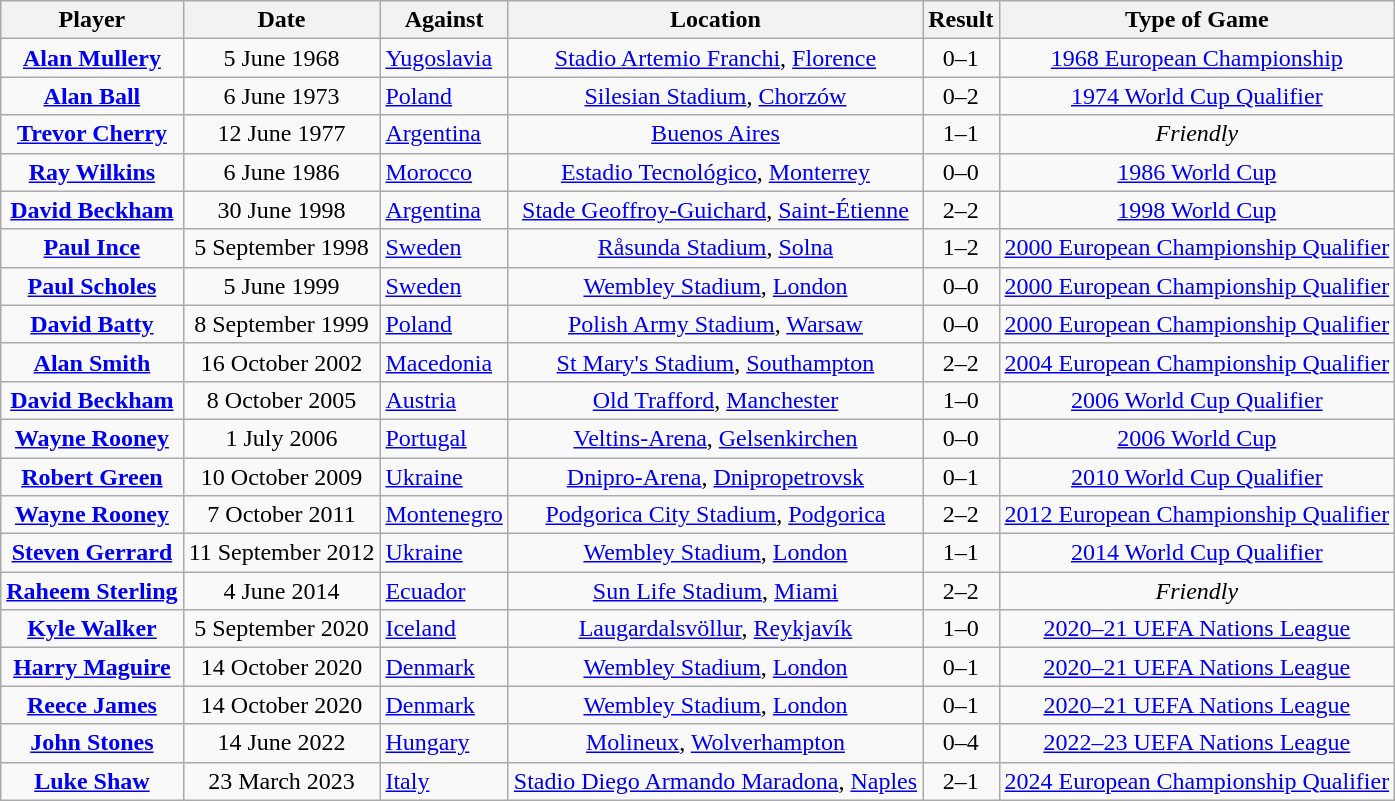<table class="wikitable sortable" style="text-align:left;">
<tr>
<th>Player</th>
<th>Date</th>
<th>Against</th>
<th>Location</th>
<th>Result</th>
<th>Type of Game</th>
</tr>
<tr>
<td align=center><strong><a href='#'>Alan Mullery</a></strong></td>
<td align=center>5 June 1968</td>
<td align=left> <a href='#'>Yugoslavia</a></td>
<td align=center><a href='#'>Stadio Artemio Franchi</a>, <a href='#'>Florence</a></td>
<td align=center>0–1</td>
<td align=center><a href='#'>1968 European Championship</a></td>
</tr>
<tr>
<td align=center><strong><a href='#'>Alan Ball</a></strong></td>
<td align=center>6 June 1973</td>
<td align=left> <a href='#'>Poland</a></td>
<td align=center><a href='#'>Silesian Stadium</a>, <a href='#'>Chorzów</a></td>
<td align=center>0–2</td>
<td align=center><a href='#'>1974 World Cup Qualifier</a></td>
</tr>
<tr>
<td align=center><strong><a href='#'>Trevor Cherry</a></strong></td>
<td align=center>12 June 1977</td>
<td align=left> <a href='#'>Argentina</a></td>
<td align=center><a href='#'>Buenos Aires</a></td>
<td align=center>1–1</td>
<td align=center><em>Friendly</em></td>
</tr>
<tr>
<td align=center><strong><a href='#'>Ray Wilkins</a></strong></td>
<td align=center>6 June 1986</td>
<td align=left> <a href='#'>Morocco</a></td>
<td align=center><a href='#'>Estadio Tecnológico</a>, <a href='#'>Monterrey</a></td>
<td align=center>0–0</td>
<td align=center><a href='#'>1986 World Cup</a></td>
</tr>
<tr>
<td align=center><strong><a href='#'>David Beckham</a></strong></td>
<td align=center>30 June 1998</td>
<td align=left> <a href='#'>Argentina</a></td>
<td align=center><a href='#'>Stade Geoffroy-Guichard</a>, <a href='#'>Saint-Étienne</a></td>
<td align=center>2–2</td>
<td align=center><a href='#'>1998 World Cup</a></td>
</tr>
<tr>
<td align=center><strong><a href='#'>Paul Ince</a></strong></td>
<td align=center>5 September 1998</td>
<td align=left> <a href='#'>Sweden</a></td>
<td align=center><a href='#'>Råsunda Stadium</a>, <a href='#'>Solna</a></td>
<td align=center>1–2</td>
<td align=center><a href='#'>2000 European Championship Qualifier</a></td>
</tr>
<tr>
<td align=center><strong><a href='#'>Paul Scholes</a></strong></td>
<td align=center>5 June 1999</td>
<td align=left> <a href='#'>Sweden</a></td>
<td align=center><a href='#'>Wembley Stadium</a>, <a href='#'>London</a></td>
<td align=center>0–0</td>
<td align=center><a href='#'>2000 European Championship Qualifier</a></td>
</tr>
<tr>
<td align=center><strong><a href='#'>David Batty</a></strong></td>
<td align=center>8 September 1999</td>
<td align=left> <a href='#'>Poland</a></td>
<td align=center><a href='#'>Polish Army Stadium</a>, <a href='#'>Warsaw</a></td>
<td align=center>0–0</td>
<td align=center><a href='#'>2000 European Championship Qualifier</a></td>
</tr>
<tr>
<td align=center><strong><a href='#'>Alan Smith</a></strong></td>
<td align=center>16 October 2002</td>
<td align=left> <a href='#'>Macedonia</a></td>
<td align=center><a href='#'>St Mary's Stadium</a>, <a href='#'>Southampton</a></td>
<td align=center>2–2</td>
<td align=center><a href='#'>2004 European Championship Qualifier</a></td>
</tr>
<tr>
<td align=center><strong><a href='#'>David Beckham</a></strong></td>
<td align=center>8 October 2005</td>
<td align=left> <a href='#'>Austria</a></td>
<td align=center><a href='#'>Old Trafford</a>, <a href='#'>Manchester</a></td>
<td align=center>1–0</td>
<td align=center><a href='#'>2006 World Cup Qualifier</a></td>
</tr>
<tr>
<td align=center><strong><a href='#'>Wayne Rooney</a></strong></td>
<td align=center>1 July 2006</td>
<td align=left> <a href='#'>Portugal</a></td>
<td align=center><a href='#'>Veltins-Arena</a>, <a href='#'>Gelsenkirchen</a></td>
<td align=center>0–0</td>
<td align=center><a href='#'>2006 World Cup</a></td>
</tr>
<tr>
<td align=center><strong><a href='#'>Robert Green</a></strong></td>
<td align=center>10 October 2009</td>
<td align=left> <a href='#'>Ukraine</a></td>
<td align=center><a href='#'>Dnipro-Arena</a>, <a href='#'>Dnipropetrovsk</a></td>
<td align=center>0–1</td>
<td align=center><a href='#'>2010 World Cup Qualifier</a></td>
</tr>
<tr>
<td align=center><strong><a href='#'>Wayne Rooney</a></strong></td>
<td align=center>7 October 2011</td>
<td align=left> <a href='#'>Montenegro</a></td>
<td align=center><a href='#'>Podgorica City Stadium</a>, <a href='#'>Podgorica</a></td>
<td align=center>2–2</td>
<td align=center><a href='#'>2012 European Championship Qualifier</a></td>
</tr>
<tr>
<td align=center><strong><a href='#'>Steven Gerrard</a></strong></td>
<td align=center>11 September 2012</td>
<td align=left> <a href='#'>Ukraine</a></td>
<td align=center><a href='#'>Wembley Stadium</a>, <a href='#'>London</a></td>
<td align=center>1–1</td>
<td align=center><a href='#'>2014 World Cup Qualifier</a></td>
</tr>
<tr>
<td align=center><strong><a href='#'>Raheem Sterling</a></strong></td>
<td align=center>4 June 2014</td>
<td align=left> <a href='#'>Ecuador</a></td>
<td align=center><a href='#'>Sun Life Stadium</a>, <a href='#'>Miami</a></td>
<td align=center>2–2</td>
<td align=center><em>Friendly</em></td>
</tr>
<tr>
<td align=center><strong><a href='#'>Kyle Walker</a></strong></td>
<td align=center>5 September 2020</td>
<td align=left> <a href='#'>Iceland</a></td>
<td align=center><a href='#'>Laugardalsvöllur</a>, <a href='#'>Reykjavík</a></td>
<td align=center>1–0</td>
<td align=center><a href='#'>2020–21 UEFA Nations League</a></td>
</tr>
<tr>
<td align=center><strong><a href='#'>Harry Maguire</a></strong></td>
<td align=center>14 October 2020</td>
<td align=left> <a href='#'>Denmark</a></td>
<td align=center><a href='#'>Wembley Stadium</a>, <a href='#'>London</a></td>
<td align=center>0–1</td>
<td align=center><a href='#'>2020–21 UEFA Nations League</a></td>
</tr>
<tr>
<td align=center><a href='#'><strong>Reece James</strong></a></td>
<td align=center>14 October 2020</td>
<td align=left> <a href='#'>Denmark</a></td>
<td align=center><a href='#'>Wembley Stadium</a>, <a href='#'>London</a></td>
<td align=center>0–1</td>
<td align=center><a href='#'>2020–21 UEFA Nations League</a></td>
</tr>
<tr>
<td align=center><strong><a href='#'>John Stones</a></strong></td>
<td align=center>14 June 2022</td>
<td align=left> <a href='#'>Hungary</a></td>
<td align=center><a href='#'>Molineux</a>, <a href='#'>Wolverhampton</a></td>
<td align=center>0–4</td>
<td align=center><a href='#'>2022–23 UEFA Nations League</a></td>
</tr>
<tr>
<td align=center><strong><a href='#'>Luke Shaw</a></strong></td>
<td align=center>23 March 2023</td>
<td align=left> <a href='#'>Italy</a></td>
<td align=center><a href='#'>Stadio Diego Armando Maradona</a>, <a href='#'>Naples</a></td>
<td align=center>2–1</td>
<td align=center><a href='#'>2024 European Championship Qualifier</a></td>
</tr>
</table>
